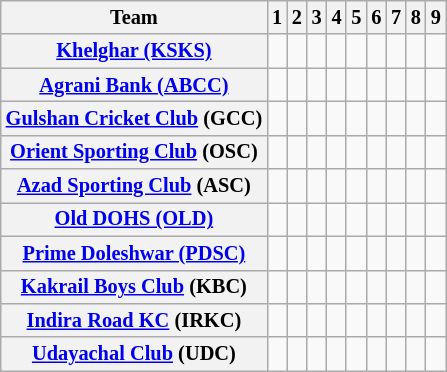<table class="wikitable" style="font-size:85%; text-align:center;">
<tr>
<th>Team</th>
<th>1</th>
<th>2</th>
<th>3</th>
<th>4</th>
<th>5</th>
<th>6</th>
<th>7</th>
<th>8</th>
<th>9</th>
</tr>
<tr>
<th align="left"><a href='#'>Khelghar (KSKS)</a></th>
<td></td>
<td></td>
<td></td>
<td></td>
<td></td>
<td></td>
<td></td>
<td></td>
<td></td>
</tr>
<tr>
<th align="left"><a href='#'>Agrani Bank (ABCC)</a></th>
<td></td>
<td></td>
<td></td>
<td></td>
<td></td>
<td></td>
<td></td>
<td></td>
<td></td>
</tr>
<tr>
<th align="left"><a href='#'>Gulshan Cricket Club</a> (GCC)</th>
<td></td>
<td></td>
<td></td>
<td></td>
<td></td>
<td></td>
<td></td>
<td></td>
<td></td>
</tr>
<tr>
<th align="left"><a href='#'>Orient Sporting Club</a> (OSC)</th>
<td></td>
<td></td>
<td></td>
<td></td>
<td></td>
<td></td>
<td></td>
<td></td>
<td></td>
</tr>
<tr>
<th align="left"><a href='#'>Azad Sporting Club</a> (ASC)</th>
<td></td>
<td></td>
<td></td>
<td></td>
<td></td>
<td></td>
<td></td>
<td></td>
<td></td>
</tr>
<tr>
<th align="left"><a href='#'>Old DOHS (OLD)</a></th>
<td></td>
<td></td>
<td></td>
<td></td>
<td></td>
<td></td>
<td></td>
<td></td>
<td></td>
</tr>
<tr>
<th align="left"><a href='#'>Prime Doleshwar (PDSC)</a></th>
<td></td>
<td></td>
<td></td>
<td></td>
<td></td>
<td></td>
<td></td>
<td></td>
<td></td>
</tr>
<tr>
<th align="left"><a href='#'>Kakrail Boys Club</a> (KBC)</th>
<td></td>
<td></td>
<td></td>
<td></td>
<td></td>
<td></td>
<td></td>
<td></td>
<td></td>
</tr>
<tr>
<th align="left"><a href='#'>Indira Road KC</a> (IRKC)</th>
<td></td>
<td></td>
<td></td>
<td></td>
<td></td>
<td></td>
<td></td>
<td></td>
<td></td>
</tr>
<tr>
<th align="left"><a href='#'>Udayachal Club</a> (UDC)</th>
<td></td>
<td></td>
<td></td>
<td></td>
<td></td>
<td></td>
<td></td>
<td></td>
<td></td>
</tr>
</table>
